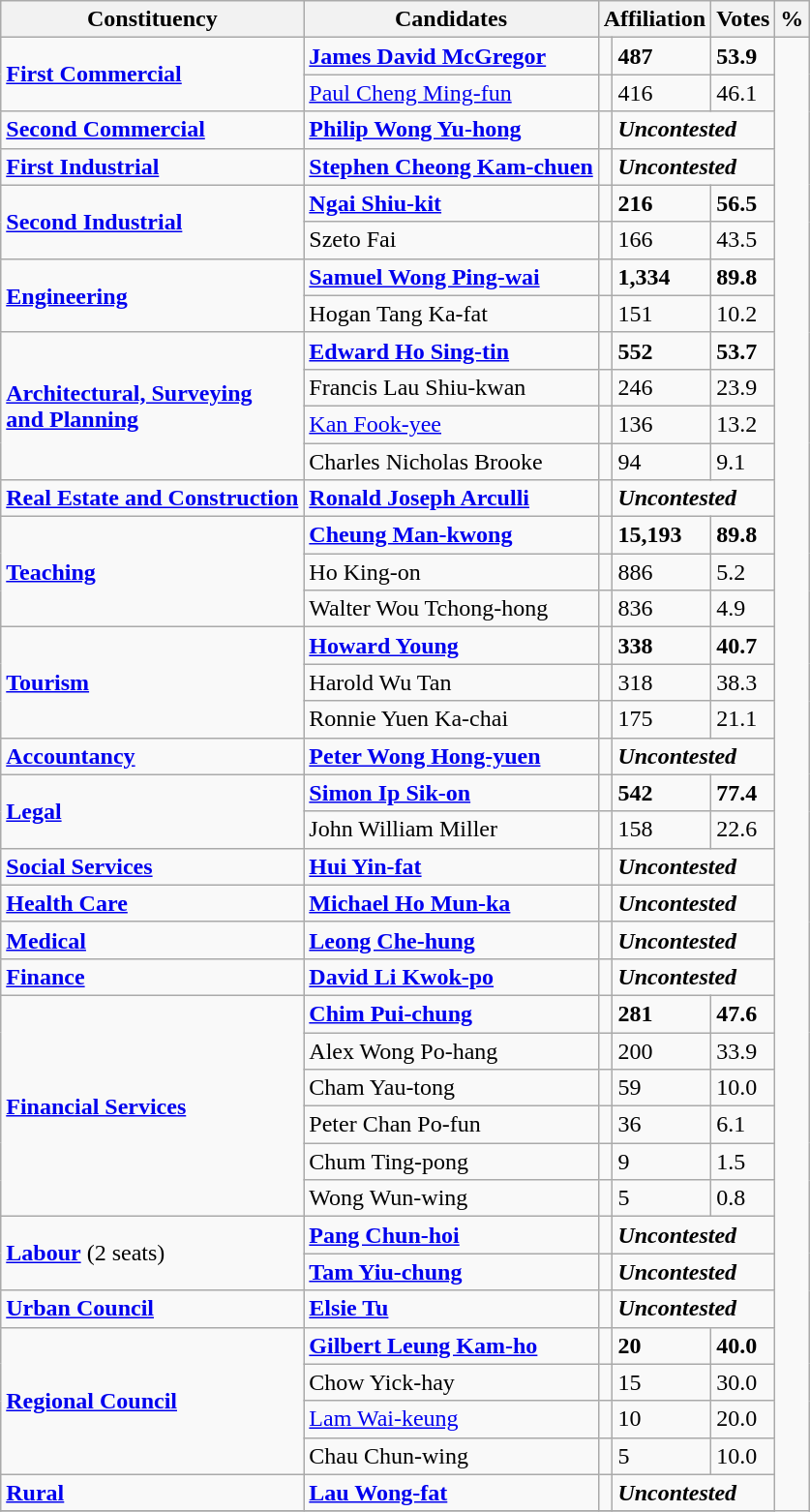<table class="wikitable">
<tr>
<th>Constituency</th>
<th>Candidates</th>
<th colspan=2>Affiliation</th>
<th>Votes</th>
<th>%</th>
</tr>
<tr>
<td rowspan=2><strong><a href='#'>First Commercial</a></strong></td>
<td><strong><a href='#'>James David McGregor</a></strong></td>
<td></td>
<td><strong>487</strong></td>
<td><strong>53.9</strong></td>
</tr>
<tr>
<td><a href='#'>Paul Cheng Ming-fun</a></td>
<td></td>
<td>416</td>
<td>46.1</td>
</tr>
<tr>
<td><strong><a href='#'>Second Commercial</a></strong></td>
<td><strong><a href='#'>Philip Wong Yu-hong</a></strong></td>
<td></td>
<td colspan=2><strong><em>Uncontested</em></strong></td>
</tr>
<tr>
<td><strong><a href='#'>First Industrial</a></strong></td>
<td><strong><a href='#'>Stephen Cheong Kam-chuen</a></strong></td>
<td></td>
<td colspan=2><strong><em>Uncontested</em></strong></td>
</tr>
<tr>
<td rowspan=2><strong><a href='#'>Second Industrial</a></strong></td>
<td><strong><a href='#'>Ngai Shiu-kit</a></strong></td>
<td></td>
<td><strong>216</strong></td>
<td><strong>56.5</strong></td>
</tr>
<tr>
<td>Szeto Fai</td>
<td></td>
<td>166</td>
<td>43.5</td>
</tr>
<tr>
<td rowspan=2><strong><a href='#'>Engineering</a></strong></td>
<td><strong><a href='#'>Samuel Wong Ping-wai</a></strong></td>
<td></td>
<td><strong>1,334</strong></td>
<td><strong>89.8</strong></td>
</tr>
<tr>
<td>Hogan Tang Ka-fat</td>
<td></td>
<td>151</td>
<td>10.2</td>
</tr>
<tr>
<td rowspan=4><strong><a href='#'>Architectural, Surveying<br>and Planning</a></strong></td>
<td><strong><a href='#'>Edward Ho Sing-tin</a></strong></td>
<td></td>
<td><strong>552</strong></td>
<td><strong>53.7</strong></td>
</tr>
<tr>
<td>Francis Lau Shiu-kwan</td>
<td></td>
<td>246</td>
<td>23.9</td>
</tr>
<tr>
<td><a href='#'>Kan Fook-yee</a></td>
<td></td>
<td>136</td>
<td>13.2</td>
</tr>
<tr>
<td>Charles Nicholas Brooke</td>
<td></td>
<td>94</td>
<td>9.1</td>
</tr>
<tr>
<td><strong><a href='#'>Real Estate and Construction</a></strong></td>
<td><strong><a href='#'>Ronald Joseph Arculli</a></strong></td>
<td></td>
<td colspan=2><strong><em>Uncontested</em></strong></td>
</tr>
<tr>
<td rowspan=3><strong><a href='#'>Teaching</a></strong></td>
<td><strong><a href='#'>Cheung Man-kwong</a></strong></td>
<td></td>
<td><strong>15,193</strong></td>
<td><strong>89.8</strong></td>
</tr>
<tr>
<td>Ho King-on</td>
<td></td>
<td>886</td>
<td>5.2</td>
</tr>
<tr>
<td>Walter Wou Tchong-hong</td>
<td></td>
<td>836</td>
<td>4.9</td>
</tr>
<tr>
<td rowspan=3><strong><a href='#'>Tourism</a></strong></td>
<td><strong><a href='#'>Howard Young</a></strong></td>
<td></td>
<td><strong>338</strong></td>
<td><strong>40.7</strong></td>
</tr>
<tr>
<td>Harold Wu Tan</td>
<td></td>
<td>318</td>
<td>38.3</td>
</tr>
<tr>
<td>Ronnie Yuen Ka-chai</td>
<td></td>
<td>175</td>
<td>21.1</td>
</tr>
<tr>
<td><strong><a href='#'>Accountancy</a></strong></td>
<td><strong><a href='#'>Peter Wong Hong-yuen</a></strong></td>
<td></td>
<td colspan=2><strong><em>Uncontested</em></strong></td>
</tr>
<tr>
<td rowspan=2><strong><a href='#'>Legal</a></strong></td>
<td><strong><a href='#'>Simon Ip Sik-on</a></strong></td>
<td></td>
<td><strong>542</strong></td>
<td><strong>77.4</strong></td>
</tr>
<tr>
<td>John William Miller</td>
<td></td>
<td>158</td>
<td>22.6</td>
</tr>
<tr>
<td><strong><a href='#'>Social Services</a></strong></td>
<td><strong><a href='#'>Hui Yin-fat</a></strong></td>
<td></td>
<td colspan=2><strong><em>Uncontested</em></strong></td>
</tr>
<tr>
<td><strong><a href='#'>Health Care</a></strong></td>
<td><strong><a href='#'>Michael Ho Mun-ka</a></strong></td>
<td></td>
<td colspan=2><strong><em>Uncontested</em></strong></td>
</tr>
<tr>
<td><strong><a href='#'>Medical</a></strong></td>
<td><strong><a href='#'>Leong Che-hung</a></strong></td>
<td></td>
<td colspan=2><strong><em>Uncontested</em></strong></td>
</tr>
<tr>
<td><strong><a href='#'>Finance</a></strong></td>
<td><strong><a href='#'>David Li Kwok-po</a></strong></td>
<td></td>
<td colspan=2><strong><em>Uncontested</em></strong></td>
</tr>
<tr>
<td rowspan=6><strong><a href='#'>Financial Services</a></strong></td>
<td><strong><a href='#'>Chim Pui-chung</a></strong></td>
<td></td>
<td><strong>281</strong></td>
<td><strong>47.6</strong></td>
</tr>
<tr>
<td>Alex Wong Po-hang</td>
<td></td>
<td>200</td>
<td>33.9</td>
</tr>
<tr>
<td>Cham Yau-tong</td>
<td></td>
<td>59</td>
<td>10.0</td>
</tr>
<tr>
<td>Peter Chan Po-fun</td>
<td></td>
<td>36</td>
<td>6.1</td>
</tr>
<tr>
<td>Chum Ting-pong</td>
<td></td>
<td>9</td>
<td>1.5</td>
</tr>
<tr>
<td>Wong Wun-wing</td>
<td></td>
<td>5</td>
<td>0.8</td>
</tr>
<tr>
<td rowspan=2><strong><a href='#'>Labour</a></strong> (2 seats)</td>
<td><strong><a href='#'>Pang Chun-hoi</a></strong></td>
<td></td>
<td colspan=2><strong><em>Uncontested</em></strong></td>
</tr>
<tr>
<td><strong><a href='#'>Tam Yiu-chung</a></strong></td>
<td></td>
<td colspan=2><strong><em>Uncontested</em></strong></td>
</tr>
<tr>
<td><strong><a href='#'>Urban Council</a></strong></td>
<td><strong><a href='#'>Elsie Tu</a></strong></td>
<td></td>
<td colspan=2><strong><em>Uncontested</em></strong></td>
</tr>
<tr>
<td rowspan=4><strong><a href='#'>Regional Council</a></strong></td>
<td><strong><a href='#'>Gilbert Leung Kam-ho</a></strong></td>
<td></td>
<td><strong>20</strong></td>
<td><strong>40.0</strong></td>
</tr>
<tr>
<td>Chow Yick-hay</td>
<td></td>
<td>15</td>
<td>30.0</td>
</tr>
<tr>
<td><a href='#'>Lam Wai-keung</a></td>
<td></td>
<td>10</td>
<td>20.0</td>
</tr>
<tr>
<td>Chau Chun-wing</td>
<td></td>
<td>5</td>
<td>10.0</td>
</tr>
<tr>
<td><strong><a href='#'>Rural</a></strong></td>
<td><strong><a href='#'>Lau Wong-fat</a></strong></td>
<td></td>
<td colspan=2><strong><em>Uncontested</em></strong></td>
</tr>
<tr>
</tr>
</table>
